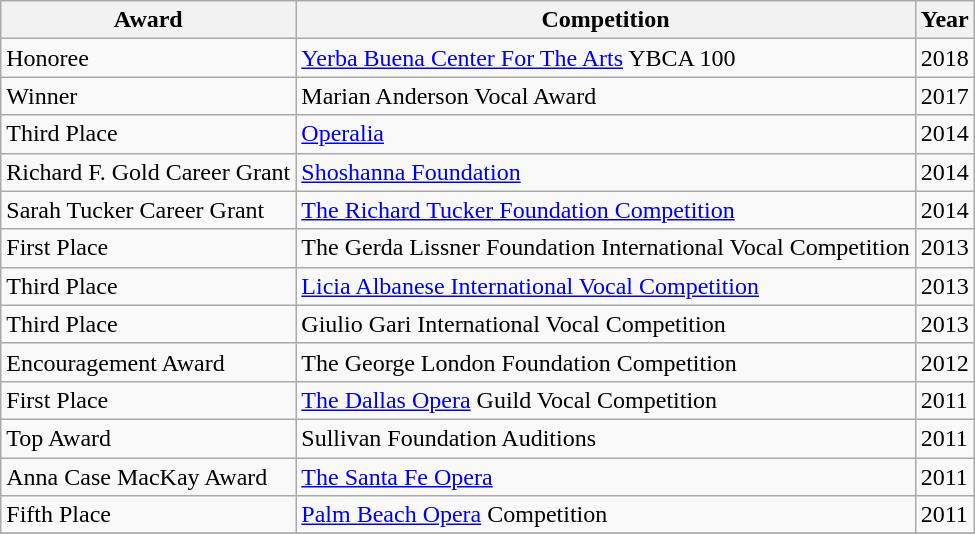<table class="wikitable">
<tr>
<th>Award</th>
<th>Competition</th>
<th>Year</th>
</tr>
<tr>
<td>Honoree</td>
<td><a href='#'>Yerba Buena Center For The Arts</a> YBCA 100</td>
<td>2018</td>
</tr>
<tr>
<td>Winner</td>
<td>Marian Anderson Vocal Award</td>
<td>2017</td>
</tr>
<tr>
<td>Third Place</td>
<td><a href='#'>Operalia</a></td>
<td>2014</td>
</tr>
<tr>
<td>Richard F. Gold Career Grant</td>
<td><a href='#'>Shoshanna Foundation</a></td>
<td>2014</td>
</tr>
<tr>
<td>Sarah Tucker Career Grant</td>
<td><a href='#'>The Richard Tucker Foundation Competition</a></td>
<td>2014</td>
</tr>
<tr>
<td>First Place</td>
<td>The Gerda Lissner Foundation International Vocal Competition</td>
<td>2013</td>
</tr>
<tr>
<td>Third Place</td>
<td><a href='#'>Licia Albanese International Vocal Competition</a></td>
<td>2013</td>
</tr>
<tr>
<td>Third Place</td>
<td>Giulio Gari International Vocal Competition</td>
<td>2013</td>
</tr>
<tr>
<td>Encouragement Award</td>
<td>The George London Foundation Competition</td>
<td>2012</td>
</tr>
<tr>
<td>First Place</td>
<td><a href='#'>The Dallas Opera</a> Guild Vocal Competition</td>
<td>2011</td>
</tr>
<tr>
<td>Top Award</td>
<td>Sullivan Foundation Auditions</td>
<td>2011</td>
</tr>
<tr>
<td>Anna Case MacKay Award</td>
<td><a href='#'>The Santa Fe Opera</a></td>
<td>2011</td>
</tr>
<tr>
<td>Fifth Place</td>
<td><a href='#'>Palm Beach Opera</a> Competition</td>
<td>2011</td>
</tr>
<tr>
</tr>
</table>
